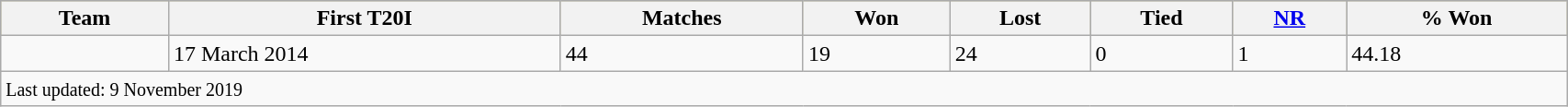<table class="wikitable" style="width:90%;">
<tr style="background:#bdb76b;">
<th>Team</th>
<th>First T20I</th>
<th>Matches</th>
<th>Won</th>
<th>Lost</th>
<th>Tied</th>
<th><a href='#'>NR</a></th>
<th>% Won</th>
</tr>
<tr>
<td style="text-align:left;"></td>
<td>17 March 2014</td>
<td>44</td>
<td>19</td>
<td>24</td>
<td>0</td>
<td>1</td>
<td>44.18</td>
</tr>
<tr>
<td colspan=9><small>Last updated: 9 November 2019</small></td>
</tr>
</table>
